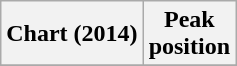<table class="wikitable sortable">
<tr>
<th>Chart (2014)</th>
<th>Peak<br>position</th>
</tr>
<tr>
</tr>
</table>
